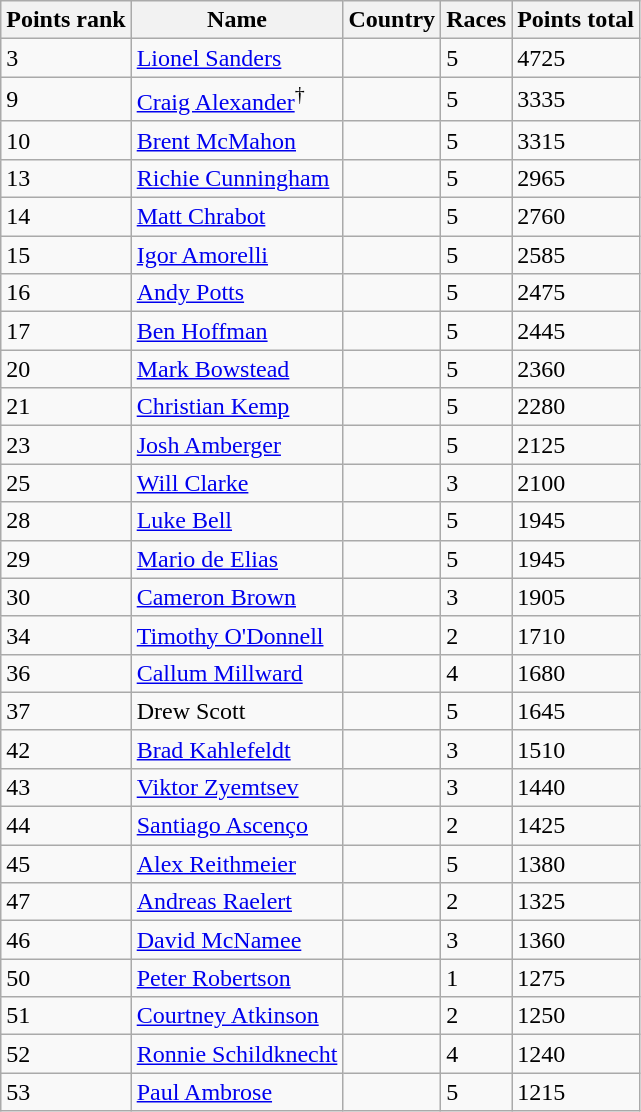<table class="wikitable sortable">
<tr>
<th>Points rank</th>
<th>Name</th>
<th>Country</th>
<th>Races</th>
<th>Points total</th>
</tr>
<tr>
<td>3</td>
<td><a href='#'>Lionel Sanders</a></td>
<td></td>
<td>5</td>
<td>4725</td>
</tr>
<tr>
<td>9</td>
<td><a href='#'>Craig Alexander</a><sup>†</sup></td>
<td></td>
<td>5</td>
<td>3335</td>
</tr>
<tr>
<td>10</td>
<td><a href='#'>Brent McMahon</a></td>
<td></td>
<td>5</td>
<td>3315</td>
</tr>
<tr>
<td>13</td>
<td><a href='#'>Richie Cunningham</a></td>
<td></td>
<td>5</td>
<td>2965</td>
</tr>
<tr>
<td>14</td>
<td><a href='#'>Matt Chrabot</a></td>
<td></td>
<td>5</td>
<td>2760</td>
</tr>
<tr>
<td>15</td>
<td><a href='#'>Igor Amorelli</a></td>
<td></td>
<td>5</td>
<td>2585</td>
</tr>
<tr>
<td>16</td>
<td><a href='#'>Andy Potts</a></td>
<td></td>
<td>5</td>
<td>2475</td>
</tr>
<tr>
<td>17</td>
<td><a href='#'>Ben Hoffman</a></td>
<td></td>
<td>5</td>
<td>2445</td>
</tr>
<tr>
<td>20</td>
<td><a href='#'>Mark Bowstead</a></td>
<td></td>
<td>5</td>
<td>2360</td>
</tr>
<tr>
<td>21</td>
<td><a href='#'>Christian Kemp</a></td>
<td></td>
<td>5</td>
<td>2280</td>
</tr>
<tr>
<td>23</td>
<td><a href='#'>Josh Amberger</a></td>
<td></td>
<td>5</td>
<td>2125</td>
</tr>
<tr>
<td>25</td>
<td><a href='#'>Will Clarke</a></td>
<td></td>
<td>3</td>
<td>2100</td>
</tr>
<tr>
<td>28</td>
<td><a href='#'>Luke Bell</a></td>
<td></td>
<td>5</td>
<td>1945</td>
</tr>
<tr>
<td>29</td>
<td><a href='#'>Mario de Elias</a></td>
<td></td>
<td>5</td>
<td>1945</td>
</tr>
<tr>
<td>30</td>
<td><a href='#'>Cameron Brown</a></td>
<td></td>
<td>3</td>
<td>1905</td>
</tr>
<tr>
<td>34</td>
<td><a href='#'>Timothy O'Donnell</a></td>
<td></td>
<td>2</td>
<td>1710</td>
</tr>
<tr>
<td>36</td>
<td><a href='#'>Callum Millward</a></td>
<td></td>
<td>4</td>
<td>1680</td>
</tr>
<tr>
<td>37</td>
<td>Drew Scott</td>
<td></td>
<td>5</td>
<td>1645</td>
</tr>
<tr>
<td>42</td>
<td><a href='#'>Brad Kahlefeldt</a></td>
<td></td>
<td>3</td>
<td>1510</td>
</tr>
<tr>
<td>43</td>
<td><a href='#'>Viktor Zyemtsev</a></td>
<td></td>
<td>3</td>
<td>1440</td>
</tr>
<tr>
<td>44</td>
<td><a href='#'>Santiago Ascenço</a></td>
<td></td>
<td>2</td>
<td>1425</td>
</tr>
<tr>
<td>45</td>
<td><a href='#'>Alex Reithmeier</a></td>
<td></td>
<td>5</td>
<td>1380</td>
</tr>
<tr>
<td>47</td>
<td><a href='#'>Andreas Raelert</a></td>
<td></td>
<td>2</td>
<td>1325</td>
</tr>
<tr>
<td>46</td>
<td><a href='#'>David McNamee</a></td>
<td></td>
<td>3</td>
<td>1360</td>
</tr>
<tr>
<td>50</td>
<td><a href='#'>Peter Robertson</a></td>
<td></td>
<td>1</td>
<td>1275</td>
</tr>
<tr>
<td>51</td>
<td><a href='#'>Courtney Atkinson</a></td>
<td></td>
<td>2</td>
<td>1250</td>
</tr>
<tr>
<td>52</td>
<td><a href='#'>Ronnie Schildknecht</a></td>
<td></td>
<td>4</td>
<td>1240</td>
</tr>
<tr>
<td>53</td>
<td><a href='#'>Paul Ambrose</a></td>
<td></td>
<td>5</td>
<td>1215</td>
</tr>
</table>
